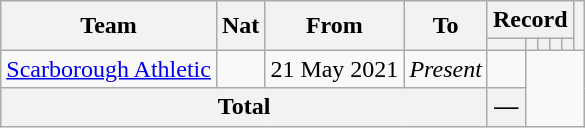<table class="wikitable" style="text-align: center">
<tr>
<th rowspan="2">Team</th>
<th rowspan="2">Nat</th>
<th rowspan="2">From</th>
<th rowspan="2">To</th>
<th colspan="5">Record</th>
<th rowspan=2></th>
</tr>
<tr>
<th></th>
<th></th>
<th></th>
<th></th>
<th></th>
</tr>
<tr>
<td align=left><a href='#'>Scarborough Athletic</a></td>
<td></td>
<td align=left>21 May 2021</td>
<td align=left><em>Present</em><br></td>
<td></td>
</tr>
<tr>
<th colspan="4">Total<br></th>
<th>—</th>
</tr>
</table>
